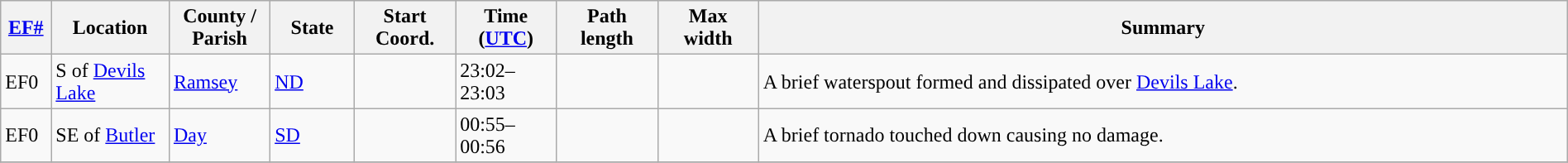<table class="wikitable sortable" style="width:100%;">
<tr>
<th scope="col"  style="width:3%; text-align:center;"><a href='#'>EF#</a></th>
<th scope="col"  style="width:7%; text-align:center;" class="unsortable">Location</th>
<th scope="col"  style="width:6%; text-align:center;" class="unsortable">County / Parish</th>
<th scope="col"  style="width:5%; text-align:center;">State</th>
<th scope="col"  style="width:6%; text-align:center;">Start Coord.</th>
<th scope="col"  style="width:6%; text-align:center;">Time (<a href='#'>UTC</a>)</th>
<th scope="col"  style="width:6%; text-align:center;">Path length</th>
<th scope="col"  style="width:6%; text-align:center;">Max width</th>
<th scope="col" class="unsortable" style="width:48%; text-align:center;">Summary</th>
</tr>
<tr>
<td>EF0</td>
<td>S of <a href='#'>Devils Lake</a></td>
<td><a href='#'>Ramsey</a></td>
<td><a href='#'>ND</a></td>
<td></td>
<td>23:02–23:03</td>
<td></td>
<td></td>
<td>A brief waterspout formed and dissipated over <a href='#'>Devils Lake</a>.</td>
</tr>
<tr>
<td>EF0</td>
<td>SE of <a href='#'>Butler</a></td>
<td><a href='#'>Day</a></td>
<td><a href='#'>SD</a></td>
<td></td>
<td>00:55–00:56</td>
<td></td>
<td></td>
<td>A brief tornado touched down causing no damage.</td>
</tr>
<tr>
</tr>
</table>
